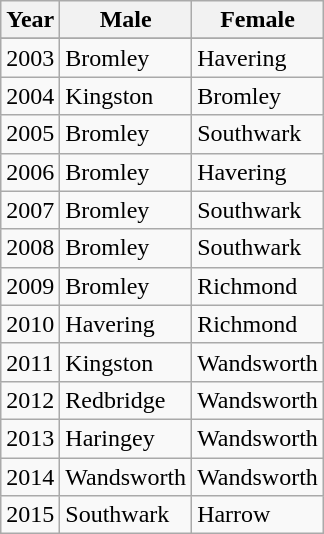<table class="wikitable">
<tr>
<th>Year</th>
<th>Male</th>
<th>Female</th>
</tr>
<tr>
</tr>
<tr 2000 ||         || Croydon>
</tr>
<tr>
<td>2003</td>
<td>Bromley</td>
<td>Havering</td>
</tr>
<tr>
<td>2004</td>
<td>Kingston</td>
<td>Bromley</td>
</tr>
<tr>
<td>2005</td>
<td>Bromley</td>
<td>Southwark</td>
</tr>
<tr>
<td>2006</td>
<td>Bromley</td>
<td>Havering</td>
</tr>
<tr>
<td>2007</td>
<td>Bromley</td>
<td>Southwark</td>
</tr>
<tr>
<td>2008</td>
<td>Bromley</td>
<td>Southwark</td>
</tr>
<tr>
<td>2009</td>
<td>Bromley</td>
<td>Richmond</td>
</tr>
<tr>
<td>2010</td>
<td>Havering</td>
<td>Richmond</td>
</tr>
<tr>
<td>2011</td>
<td>Kingston</td>
<td>Wandsworth</td>
</tr>
<tr>
<td>2012</td>
<td>Redbridge</td>
<td>Wandsworth</td>
</tr>
<tr>
<td>2013</td>
<td>Haringey</td>
<td>Wandsworth</td>
</tr>
<tr>
<td>2014</td>
<td>Wandsworth</td>
<td>Wandsworth</td>
</tr>
<tr>
<td>2015</td>
<td>Southwark</td>
<td>Harrow</td>
</tr>
</table>
